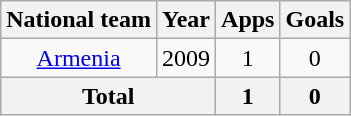<table class="wikitable" style="text-align:center">
<tr>
<th>National team</th>
<th>Year</th>
<th>Apps</th>
<th>Goals</th>
</tr>
<tr>
<td rowspan="1"><a href='#'>Armenia</a></td>
<td>2009</td>
<td>1</td>
<td>0</td>
</tr>
<tr>
<th colspan="2">Total</th>
<th>1</th>
<th>0</th>
</tr>
</table>
